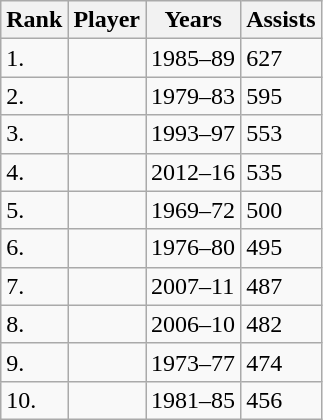<table class="wikitable sortable">
<tr>
<th>Rank</th>
<th>Player</th>
<th>Years</th>
<th>Assists</th>
</tr>
<tr>
<td>1.</td>
<td></td>
<td>1985–89</td>
<td>627</td>
</tr>
<tr>
<td>2.</td>
<td></td>
<td>1979–83</td>
<td>595</td>
</tr>
<tr>
<td>3.</td>
<td></td>
<td>1993–97</td>
<td>553</td>
</tr>
<tr>
<td>4.</td>
<td></td>
<td>2012–16</td>
<td>535</td>
</tr>
<tr>
<td>5.</td>
<td></td>
<td>1969–72</td>
<td>500</td>
</tr>
<tr>
<td>6.</td>
<td></td>
<td>1976–80</td>
<td>495</td>
</tr>
<tr>
<td>7.</td>
<td></td>
<td>2007–11</td>
<td>487</td>
</tr>
<tr>
<td>8.</td>
<td></td>
<td>2006–10</td>
<td>482</td>
</tr>
<tr>
<td>9.</td>
<td></td>
<td>1973–77</td>
<td>474</td>
</tr>
<tr>
<td>10.</td>
<td></td>
<td>1981–85</td>
<td>456</td>
</tr>
</table>
